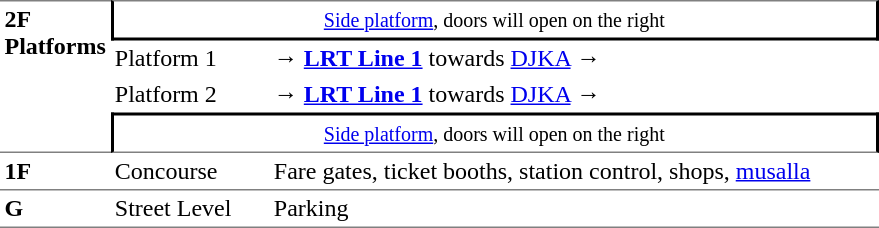<table table border=0 cellspacing=0 cellpadding=3>
<tr>
<td style="border-top:solid 1px gray;border-bottom:solid 1px gray;" rowspan=4 valign=top><strong>2F<br>Platforms</strong></td>
<td style="border-top:solid 1px gray;border-right:solid 2px black;border-left:solid 2px black;border-bottom:solid 2px black;text-align:center;" colspan=2><small><a href='#'>Side platform</a>, doors will open on the right</small></td>
</tr>
<tr>
<td>Platform 1</td>
<td><span>→</span>  <a href='#'><strong>LRT Line 1</strong></a> towards <a href='#'>DJKA</a> →</td>
</tr>
<tr>
<td>Platform 2</td>
<td><span>→</span>  <a href='#'><strong>LRT Line 1</strong></a> towards <a href='#'>DJKA</a> →</td>
</tr>
<tr>
<td style="border-top:solid 2px black;border-right:solid 2px black;border-left:solid 2px black;border-bottom:solid 1px gray;text-align:center;" colspan=2><small><a href='#'>Side platform</a>, doors will open on the right</small></td>
</tr>
<tr>
<td style="border-bottom:solid 1px gray;" width=50 valign=top><strong>1F</strong></td>
<td style="border-bottom:solid 1px gray;" width=100 valign=top>Concourse</td>
<td style="border-bottom:solid 1px gray;" width=400 valign=top>Fare gates, ticket booths, station control, shops, <a href='#'>musalla</a></td>
</tr>
<tr>
<td style="border-bottom:solid 1px gray;" width=50 valign=top><strong>G</strong></td>
<td style="border-bottom:solid 1px gray;" width=100 valign=top>Street Level</td>
<td style="border-bottom:solid 1px gray;" width=100 valign=top>Parking</td>
</tr>
</table>
